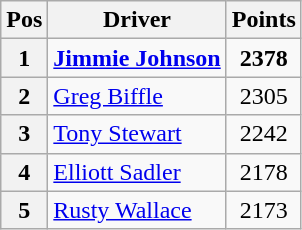<table class="wikitable">
<tr>
<th>Pos</th>
<th>Driver</th>
<th>Points</th>
</tr>
<tr>
<th>1</th>
<td><strong><a href='#'>Jimmie Johnson</a></strong></td>
<td style="text-align:center;"><strong>2378</strong></td>
</tr>
<tr>
<th>2</th>
<td><a href='#'>Greg Biffle</a></td>
<td style="text-align:center;">2305</td>
</tr>
<tr>
<th>3</th>
<td><a href='#'>Tony Stewart</a></td>
<td style="text-align:center;">2242</td>
</tr>
<tr>
<th>4</th>
<td><a href='#'>Elliott Sadler</a></td>
<td style="text-align:center;">2178</td>
</tr>
<tr>
<th>5</th>
<td><a href='#'>Rusty Wallace</a></td>
<td style="text-align:center;">2173</td>
</tr>
</table>
